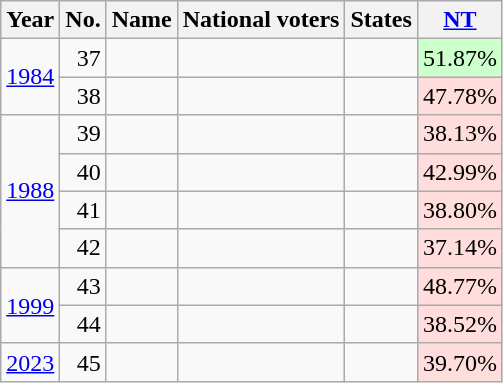<table class="wikitable sortable">
<tr>
<th align="left">Year</th>
<th align="right">No.</th>
<th align="left">Name</th>
<th>National voters</th>
<th>States</th>
<th align="center"><a href='#'>NT</a></th>
</tr>
<tr>
<td rowspan="2"><a href='#'>1984</a></td>
<td align="right">37</td>
<td></td>
<td></td>
<td></td>
<td style="background: #CFC; vertical-align: middle; text-align: center">51.87%</td>
</tr>
<tr>
<td align="right">38</td>
<td></td>
<td></td>
<td></td>
<td style="background: #FDD; vertical-align: middle; text-align: center">47.78%</td>
</tr>
<tr>
<td rowspan="4"><a href='#'>1988</a></td>
<td align="right">39</td>
<td></td>
<td></td>
<td></td>
<td style="background: #FDD; vertical-align: middle; text-align: center">38.13%</td>
</tr>
<tr>
<td align="right">40</td>
<td></td>
<td></td>
<td></td>
<td style="background: #FDD; vertical-align: middle; text-align: center">42.99%</td>
</tr>
<tr>
<td align="right">41</td>
<td></td>
<td></td>
<td></td>
<td style="background: #FDD; vertical-align: middle; text-align: center">38.80%</td>
</tr>
<tr>
<td align="right">42</td>
<td></td>
<td></td>
<td></td>
<td style="background: #FDD; vertical-align: middle; text-align: center">37.14%</td>
</tr>
<tr>
<td rowspan="2"><a href='#'>1999</a></td>
<td align="right">43</td>
<td></td>
<td></td>
<td></td>
<td style="background: #FDD; vertical-align: middle; text-align: center">48.77%</td>
</tr>
<tr>
<td align="right">44</td>
<td></td>
<td></td>
<td></td>
<td style="background: #FDD; vertical-align: middle; text-align: center">38.52%</td>
</tr>
<tr>
<td><a href='#'>2023</a></td>
<td align="right">45</td>
<td></td>
<td></td>
<td></td>
<td style="background: #FDD; vertical-align: middle; text-align: center">39.70%</td>
</tr>
</table>
